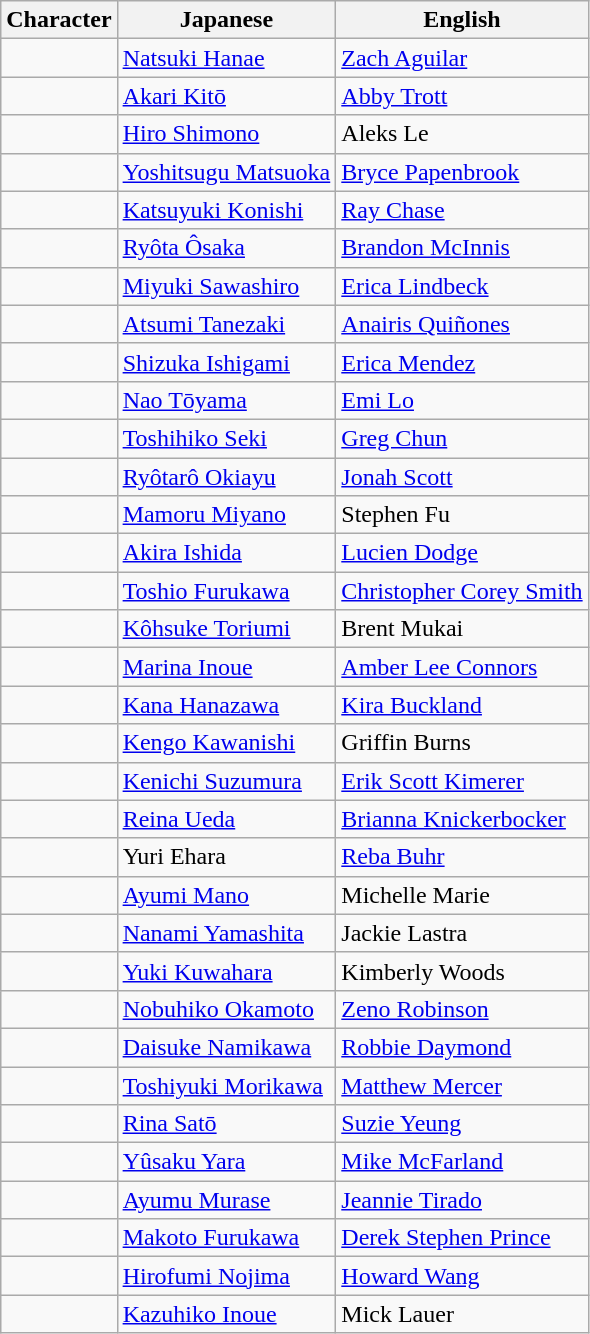<table class="wikitable sortable">
<tr>
<th scope="col">Character</th>
<th scope="col">Japanese</th>
<th scope="col">English</th>
</tr>
<tr>
<td scope="row"></td>
<td align="left"><a href='#'>Natsuki Hanae</a></td>
<td align="left"><a href='#'>Zach Aguilar</a></td>
</tr>
<tr>
<td scope="row"></td>
<td align="left"><a href='#'>Akari Kitō</a></td>
<td align="left"><a href='#'>Abby Trott</a></td>
</tr>
<tr>
<td scope="row"></td>
<td align="left"><a href='#'>Hiro Shimono</a></td>
<td align="left">Aleks Le</td>
</tr>
<tr>
<td scope="row"></td>
<td align="left"><a href='#'>Yoshitsugu Matsuoka</a></td>
<td align="left"><a href='#'>Bryce Papenbrook</a></td>
</tr>
<tr>
<td scope="row"></td>
<td align="left"><a href='#'>Katsuyuki Konishi</a></td>
<td align="left"><a href='#'>Ray Chase</a></td>
</tr>
<tr>
<td scope="row"></td>
<td align="left"><a href='#'>Ryôta Ôsaka</a></td>
<td align="left"><a href='#'>Brandon McInnis</a></td>
</tr>
<tr>
<td scope="row"></td>
<td align="left"><a href='#'>Miyuki Sawashiro</a></td>
<td align="left"><a href='#'>Erica Lindbeck</a></td>
</tr>
<tr>
<td scope="row"></td>
<td align="left"><a href='#'>Atsumi Tanezaki</a></td>
<td align="left"><a href='#'>Anairis Quiñones</a></td>
</tr>
<tr>
<td scope="row"></td>
<td align="left"><a href='#'>Shizuka Ishigami</a></td>
<td align="left"><a href='#'>Erica Mendez</a></td>
</tr>
<tr>
<td scope="row"></td>
<td align="left"><a href='#'>Nao Tōyama</a></td>
<td align="left"><a href='#'>Emi Lo</a></td>
</tr>
<tr>
<td scope="row"></td>
<td align="left"><a href='#'>Toshihiko Seki</a></td>
<td align="left"><a href='#'>Greg Chun</a></td>
</tr>
<tr>
<td scope="row"></td>
<td align="left"><a href='#'>Ryôtarô Okiayu</a></td>
<td align="left"><a href='#'>Jonah Scott</a></td>
</tr>
<tr>
<td scope="row"></td>
<td align="left"><a href='#'>Mamoru Miyano</a></td>
<td align="left">Stephen Fu</td>
</tr>
<tr>
<td scope="row"></td>
<td align="left"><a href='#'>Akira Ishida</a></td>
<td align="left"><a href='#'>Lucien Dodge</a></td>
</tr>
<tr>
<td scope="row"></td>
<td align="left"><a href='#'>Toshio Furukawa</a></td>
<td align="left"><a href='#'>Christopher Corey Smith</a></td>
</tr>
<tr>
<td scope="row"></td>
<td align="left"><a href='#'>Kôhsuke Toriumi</a></td>
<td align="left">Brent Mukai</td>
</tr>
<tr>
<td scope="row"></td>
<td align="left"><a href='#'>Marina Inoue</a></td>
<td align="left"><a href='#'>Amber Lee Connors</a></td>
</tr>
<tr>
<td scope="row"></td>
<td align="left"><a href='#'>Kana Hanazawa</a></td>
<td align="left"><a href='#'>Kira Buckland</a></td>
</tr>
<tr>
<td scope="row"></td>
<td align="left"><a href='#'>Kengo Kawanishi</a></td>
<td align="left">Griffin Burns</td>
</tr>
<tr>
<td scope="row"></td>
<td align="left"><a href='#'>Kenichi Suzumura</a></td>
<td align="left"><a href='#'>Erik Scott Kimerer</a></td>
</tr>
<tr>
<td scope="row"></td>
<td align="left"><a href='#'>Reina Ueda</a></td>
<td align="left"><a href='#'>Brianna Knickerbocker</a></td>
</tr>
<tr>
<td scope="row"></td>
<td align="left">Yuri Ehara</td>
<td align="left"><a href='#'>Reba Buhr</a></td>
</tr>
<tr>
<td scope="row"></td>
<td align="left"><a href='#'>Ayumi Mano</a></td>
<td align="left">Michelle Marie</td>
</tr>
<tr>
<td scope="row"></td>
<td align="left"><a href='#'>Nanami Yamashita</a></td>
<td align="left">Jackie Lastra</td>
</tr>
<tr>
<td scope="row"></td>
<td align="left"><a href='#'>Yuki Kuwahara</a></td>
<td align="left">Kimberly Woods</td>
</tr>
<tr>
<td scope="row"></td>
<td align="left"><a href='#'>Nobuhiko Okamoto</a></td>
<td align="left"><a href='#'>Zeno Robinson</a></td>
</tr>
<tr>
<td scope="row"></td>
<td align="left"><a href='#'>Daisuke Namikawa</a></td>
<td align="left"><a href='#'>Robbie Daymond</a></td>
</tr>
<tr>
<td scope="row"></td>
<td align="left"><a href='#'>Toshiyuki Morikawa</a></td>
<td align="left"><a href='#'>Matthew Mercer</a></td>
</tr>
<tr>
<td scope="row"></td>
<td align="left"><a href='#'>Rina Satō</a></td>
<td align="left"><a href='#'>Suzie Yeung</a></td>
</tr>
<tr>
<td scope="row"></td>
<td align="left"><a href='#'>Yûsaku Yara</a></td>
<td align="left"><a href='#'>Mike McFarland</a></td>
</tr>
<tr>
<td scope="row"></td>
<td align="left"><a href='#'>Ayumu Murase</a></td>
<td align="left"><a href='#'>Jeannie Tirado</a></td>
</tr>
<tr>
<td scope="row"></td>
<td align="left"><a href='#'>Makoto Furukawa</a></td>
<td align="left"><a href='#'>Derek Stephen Prince</a></td>
</tr>
<tr>
<td scope="row"></td>
<td align="left"><a href='#'>Hirofumi Nojima</a></td>
<td align="left"><a href='#'>Howard Wang</a></td>
</tr>
<tr>
<td scope="row"></td>
<td align="left"><a href='#'>Kazuhiko Inoue</a></td>
<td align="left">Mick Lauer</td>
</tr>
</table>
